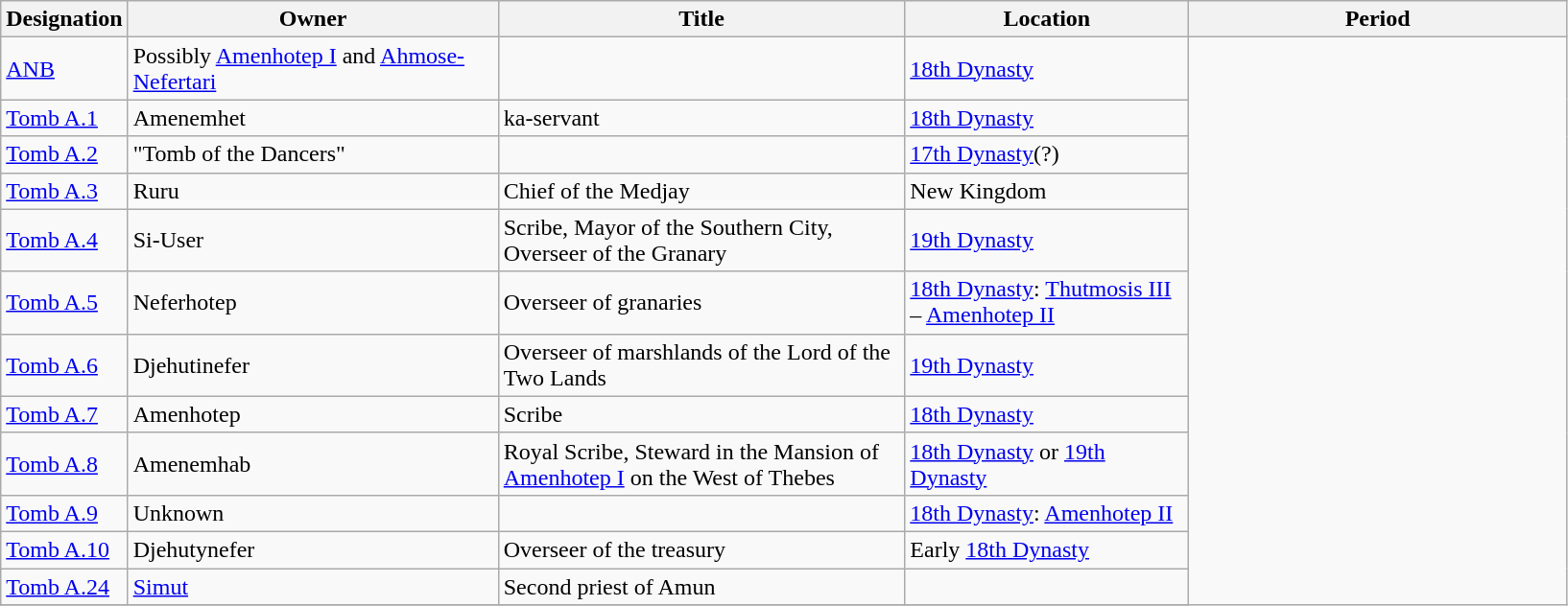<table class="wikitable">
<tr>
<th width="50">Designation</th>
<th width="250">Owner</th>
<th width="275">Title</th>
<th width="190">Location</th>
<th width="255">Period</th>
</tr>
<tr>
<td><a href='#'>ANB</a></td>
<td>Possibly <a href='#'>Amenhotep I</a> and <a href='#'>Ahmose-Nefertari</a></td>
<td></td>
<td><a href='#'>18th Dynasty</a></td>
</tr>
<tr>
<td><a href='#'>Tomb A.1</a></td>
<td>Amenemhet</td>
<td>ka-servant</td>
<td><a href='#'>18th Dynasty</a></td>
</tr>
<tr>
<td><a href='#'>Tomb A.2</a></td>
<td>"Tomb of the Dancers"</td>
<td></td>
<td><a href='#'>17th Dynasty</a>(?)</td>
</tr>
<tr>
<td><a href='#'>Tomb A.3</a></td>
<td>Ruru</td>
<td>Chief of the Medjay</td>
<td>New Kingdom</td>
</tr>
<tr>
<td><a href='#'>Tomb A.4</a></td>
<td>Si-User</td>
<td>Scribe, Mayor of the Southern City, Overseer of the Granary</td>
<td><a href='#'>19th Dynasty</a></td>
</tr>
<tr>
<td><a href='#'>Tomb A.5</a></td>
<td>Neferhotep</td>
<td>Overseer of granaries</td>
<td><a href='#'>18th Dynasty</a>: <a href='#'>Thutmosis III</a> – <a href='#'>Amenhotep II</a></td>
</tr>
<tr>
<td><a href='#'>Tomb A.6</a></td>
<td>Djehutinefer</td>
<td>Overseer of marshlands of the Lord of the Two Lands</td>
<td><a href='#'>19th Dynasty</a></td>
</tr>
<tr>
<td><a href='#'>Tomb A.7</a></td>
<td>Amenhotep</td>
<td>Scribe</td>
<td><a href='#'>18th Dynasty</a></td>
</tr>
<tr>
<td><a href='#'>Tomb A.8</a></td>
<td>Amenemhab</td>
<td>Royal Scribe, Steward in the Mansion of <a href='#'>Amenhotep I</a> on the West of Thebes</td>
<td><a href='#'>18th Dynasty</a> or <a href='#'>19th Dynasty</a></td>
</tr>
<tr>
<td><a href='#'>Tomb A.9</a></td>
<td>Unknown</td>
<td></td>
<td><a href='#'>18th Dynasty</a>: <a href='#'>Amenhotep II</a></td>
</tr>
<tr>
<td><a href='#'>Tomb A.10</a></td>
<td>Djehutynefer</td>
<td>Overseer of the treasury</td>
<td>Early <a href='#'>18th Dynasty</a></td>
</tr>
<tr>
<td><a href='#'>Tomb A.24</a></td>
<td><a href='#'>Simut</a></td>
<td>Second priest of Amun</td>
<td></td>
</tr>
<tr>
</tr>
</table>
